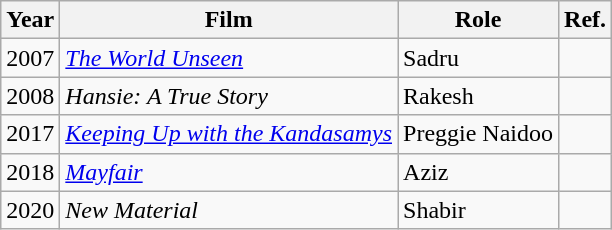<table class="wikitable">
<tr>
<th>Year</th>
<th>Film</th>
<th>Role</th>
<th>Ref.</th>
</tr>
<tr>
<td>2007</td>
<td><em><a href='#'>The World Unseen</a></em></td>
<td>Sadru</td>
<td></td>
</tr>
<tr>
<td>2008</td>
<td><em>Hansie: A True Story</em></td>
<td>Rakesh</td>
<td></td>
</tr>
<tr>
<td>2017</td>
<td><em><a href='#'>Keeping Up with the Kandasamys</a></em></td>
<td>Preggie Naidoo</td>
<td></td>
</tr>
<tr>
<td>2018</td>
<td><em><a href='#'>Mayfair</a></em></td>
<td>Aziz</td>
<td></td>
</tr>
<tr>
<td>2020</td>
<td><em>New Material</em></td>
<td>Shabir</td>
<td></td>
</tr>
</table>
